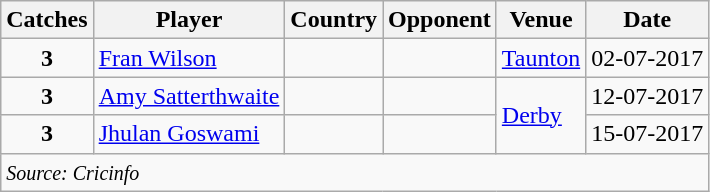<table class="wikitable">
<tr>
<th>Catches</th>
<th>Player</th>
<th>Country</th>
<th>Opponent</th>
<th>Venue</th>
<th>Date</th>
</tr>
<tr>
<td align="center"><strong>3</strong></td>
<td><a href='#'>Fran Wilson</a></td>
<td></td>
<td></td>
<td><a href='#'>Taunton</a></td>
<td>02-07-2017</td>
</tr>
<tr>
<td align="center"><strong>3</strong></td>
<td><a href='#'>Amy Satterthwaite</a></td>
<td></td>
<td></td>
<td rowspan="2"><a href='#'>Derby</a></td>
<td>12-07-2017</td>
</tr>
<tr>
<td align="center"><strong>3</strong></td>
<td><a href='#'>Jhulan Goswami</a></td>
<td></td>
<td></td>
<td>15-07-2017</td>
</tr>
<tr>
<td colspan="6"><small><em>Source: Cricinfo</em></small></td>
</tr>
</table>
